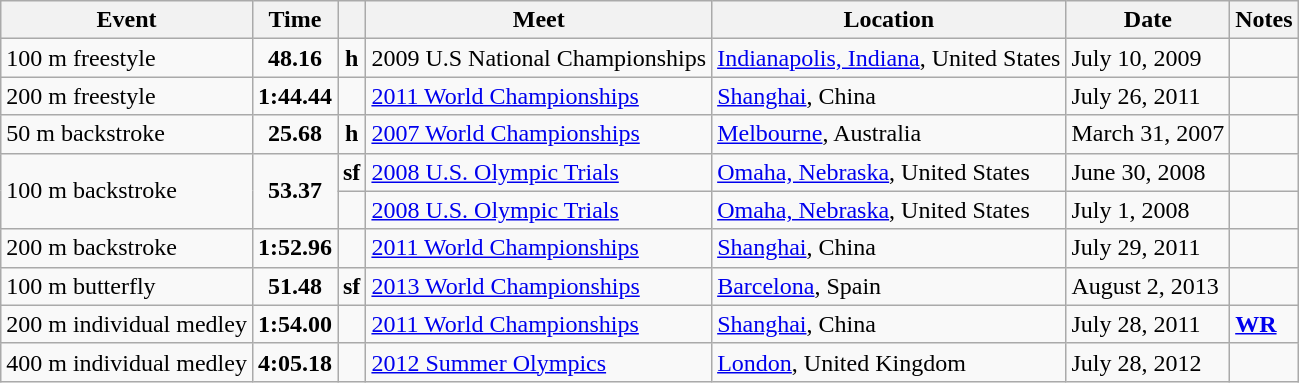<table class="wikitable">
<tr>
<th>Event</th>
<th>Time</th>
<th></th>
<th>Meet</th>
<th>Location</th>
<th>Date</th>
<th>Notes</th>
</tr>
<tr>
<td>100 m freestyle</td>
<td align="center"><strong>48.16</strong></td>
<td align="center"><strong>h</strong></td>
<td>2009 U.S National Championships</td>
<td><a href='#'>Indianapolis, Indiana</a>, United States</td>
<td>July 10, 2009</td>
<td></td>
</tr>
<tr>
<td>200 m freestyle</td>
<td align="center"><strong>1:44.44</strong></td>
<td></td>
<td><a href='#'>2011 World Championships</a></td>
<td><a href='#'>Shanghai</a>, China</td>
<td>July 26, 2011</td>
<td></td>
</tr>
<tr>
<td>50 m backstroke</td>
<td align="center"><strong>25.68</strong></td>
<td align="center"><strong>h</strong></td>
<td><a href='#'>2007 World Championships</a></td>
<td><a href='#'>Melbourne</a>, Australia</td>
<td>March 31, 2007</td>
<td></td>
</tr>
<tr>
<td rowspan=2>100 m backstroke</td>
<td rowspan=2 align="center"><strong>53.37</strong></td>
<td align="center"><strong>sf</strong></td>
<td><a href='#'>2008 U.S. Olympic Trials</a></td>
<td><a href='#'>Omaha, Nebraska</a>, United States</td>
<td>June 30, 2008</td>
<td></td>
</tr>
<tr>
<td></td>
<td><a href='#'>2008 U.S. Olympic Trials</a></td>
<td><a href='#'>Omaha, Nebraska</a>, United States</td>
<td>July 1, 2008</td>
</tr>
<tr>
<td>200 m backstroke</td>
<td align="center"><strong>1:52.96</strong></td>
<td></td>
<td><a href='#'>2011 World Championships</a></td>
<td><a href='#'>Shanghai</a>, China</td>
<td>July 29, 2011</td>
<td></td>
</tr>
<tr>
<td>100 m butterfly</td>
<td align="center"><strong>51.48</strong></td>
<td align="center"><strong>sf</strong></td>
<td><a href='#'>2013 World Championships</a></td>
<td><a href='#'>Barcelona</a>, Spain</td>
<td>August 2, 2013</td>
<td></td>
</tr>
<tr>
<td>200 m individual medley</td>
<td align="center"><strong>1:54.00</strong></td>
<td></td>
<td><a href='#'>2011 World Championships</a></td>
<td><a href='#'>Shanghai</a>, China</td>
<td>July 28, 2011</td>
<td><strong><a href='#'>WR</a></strong></td>
</tr>
<tr>
<td>400 m individual medley</td>
<td align="center"><strong>4:05.18</strong></td>
<td></td>
<td><a href='#'>2012 Summer Olympics</a></td>
<td><a href='#'>London</a>, United Kingdom</td>
<td>July 28, 2012</td>
<td></td>
</tr>
</table>
